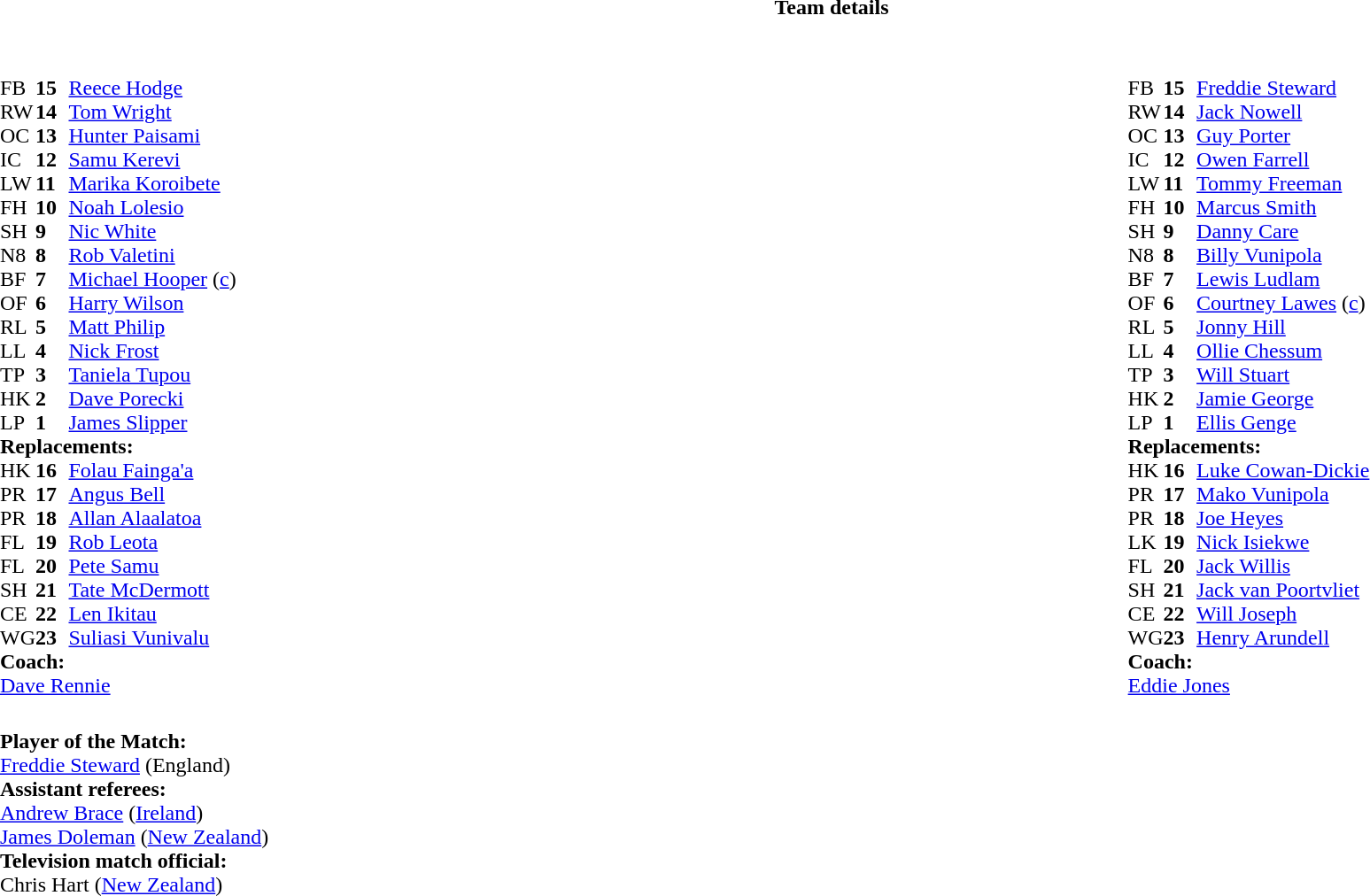<table border="0" style="width:100%;">
<tr>
<th>Team details</th>
</tr>
<tr>
<td><br><table style="width:100%">
<tr>
<td style="vertical-align:top;width:50%"><br><table cellspacing="0" cellpadding="0">
<tr>
<th width="25"></th>
<th width="25"></th>
</tr>
<tr>
<td>FB</td>
<td><strong>15</strong></td>
<td><a href='#'>Reece Hodge</a></td>
<td></td>
<td></td>
</tr>
<tr>
<td>RW</td>
<td><strong>14</strong></td>
<td><a href='#'>Tom Wright</a></td>
</tr>
<tr>
<td>OC</td>
<td><strong>13</strong></td>
<td><a href='#'>Hunter Paisami</a></td>
<td></td>
<td></td>
</tr>
<tr>
<td>IC</td>
<td><strong>12</strong></td>
<td><a href='#'>Samu Kerevi</a></td>
</tr>
<tr>
<td>LW</td>
<td><strong>11</strong></td>
<td><a href='#'>Marika Koroibete</a></td>
</tr>
<tr>
<td>FH</td>
<td><strong>10</strong></td>
<td><a href='#'>Noah Lolesio</a></td>
</tr>
<tr>
<td>SH</td>
<td><strong>9</strong></td>
<td><a href='#'>Nic White</a></td>
<td></td>
<td></td>
</tr>
<tr>
<td>N8</td>
<td><strong>8</strong></td>
<td><a href='#'>Rob Valetini</a></td>
<td></td>
<td></td>
</tr>
<tr>
<td>BF</td>
<td><strong>7</strong></td>
<td><a href='#'>Michael Hooper</a> (<a href='#'>c</a>)</td>
</tr>
<tr>
<td>OF</td>
<td><strong>6</strong></td>
<td><a href='#'>Harry Wilson</a></td>
<td></td>
<td></td>
</tr>
<tr>
<td>RL</td>
<td><strong>5</strong></td>
<td><a href='#'>Matt Philip</a></td>
</tr>
<tr>
<td>LL</td>
<td><strong>4</strong></td>
<td><a href='#'>Nick Frost</a></td>
</tr>
<tr>
<td>TP</td>
<td><strong>3</strong></td>
<td><a href='#'>Taniela Tupou</a></td>
<td></td>
<td></td>
</tr>
<tr>
<td>HK</td>
<td><strong>2</strong></td>
<td><a href='#'>Dave Porecki</a></td>
<td></td>
<td></td>
</tr>
<tr>
<td>LP</td>
<td><strong>1</strong></td>
<td><a href='#'>James Slipper</a></td>
<td></td>
<td></td>
<td></td>
</tr>
<tr>
<td colspan="3"><strong>Replacements:</strong></td>
</tr>
<tr>
<td>HK</td>
<td><strong>16</strong></td>
<td><a href='#'>Folau Fainga'a</a></td>
<td></td>
<td></td>
</tr>
<tr>
<td>PR</td>
<td><strong>17</strong></td>
<td><a href='#'>Angus Bell</a></td>
<td></td>
<td></td>
<td></td>
</tr>
<tr>
<td>PR</td>
<td><strong>18</strong></td>
<td><a href='#'>Allan Alaalatoa</a></td>
<td></td>
<td></td>
</tr>
<tr>
<td>FL</td>
<td><strong>19</strong></td>
<td><a href='#'>Rob Leota</a></td>
<td></td>
<td></td>
</tr>
<tr>
<td>FL</td>
<td><strong>20</strong></td>
<td><a href='#'>Pete Samu</a></td>
<td></td>
<td></td>
</tr>
<tr>
<td>SH</td>
<td><strong>21</strong></td>
<td><a href='#'>Tate McDermott</a></td>
<td></td>
<td></td>
</tr>
<tr>
<td>CE</td>
<td><strong>22</strong></td>
<td><a href='#'>Len Ikitau</a></td>
<td></td>
<td></td>
</tr>
<tr>
<td>WG</td>
<td><strong>23</strong></td>
<td><a href='#'>Suliasi Vunivalu</a></td>
<td></td>
<td></td>
</tr>
<tr>
<td colspan="3"><strong>Coach:</strong></td>
</tr>
<tr>
<td colspan="3"> <a href='#'>Dave Rennie</a></td>
</tr>
</table>
</td>
<td style="vertical-align:top;width:50%"><br><table cellspacing="0" cellpadding="0" style="margin:auto">
<tr>
<th width="25"></th>
<th width="25"></th>
</tr>
<tr>
<td>FB</td>
<td><strong>15</strong></td>
<td><a href='#'>Freddie Steward</a></td>
</tr>
<tr>
<td>RW</td>
<td><strong>14</strong></td>
<td><a href='#'>Jack Nowell</a></td>
</tr>
<tr>
<td>OC</td>
<td><strong>13</strong></td>
<td><a href='#'>Guy Porter</a></td>
</tr>
<tr>
<td>IC</td>
<td><strong>12</strong></td>
<td><a href='#'>Owen Farrell</a></td>
</tr>
<tr>
<td>LW</td>
<td><strong>11</strong></td>
<td><a href='#'>Tommy Freeman</a></td>
<td></td>
<td></td>
</tr>
<tr>
<td>FH</td>
<td><strong>10</strong></td>
<td><a href='#'>Marcus Smith</a></td>
</tr>
<tr>
<td>SH</td>
<td><strong>9</strong></td>
<td><a href='#'>Danny Care</a></td>
<td></td>
<td></td>
</tr>
<tr>
<td>N8</td>
<td><strong>8</strong></td>
<td><a href='#'>Billy Vunipola</a></td>
</tr>
<tr>
<td>BF</td>
<td><strong>7</strong></td>
<td><a href='#'>Lewis Ludlam</a></td>
<td></td>
<td></td>
</tr>
<tr>
<td>OF</td>
<td><strong>6</strong></td>
<td><a href='#'>Courtney Lawes</a> (<a href='#'>c</a>)</td>
</tr>
<tr>
<td>RL</td>
<td><strong>5</strong></td>
<td><a href='#'>Jonny Hill</a></td>
</tr>
<tr>
<td>LL</td>
<td><strong>4</strong></td>
<td><a href='#'>Ollie Chessum</a></td>
<td></td>
<td></td>
</tr>
<tr>
<td>TP</td>
<td><strong>3</strong></td>
<td><a href='#'>Will Stuart</a></td>
<td></td>
<td></td>
</tr>
<tr>
<td>HK</td>
<td><strong>2</strong></td>
<td><a href='#'>Jamie George</a></td>
<td></td>
<td></td>
</tr>
<tr>
<td>LP</td>
<td><strong>1</strong></td>
<td><a href='#'>Ellis Genge</a></td>
<td></td>
<td></td>
</tr>
<tr>
<td colspan="3"><strong>Replacements:</strong></td>
</tr>
<tr>
<td>HK</td>
<td><strong>16</strong></td>
<td><a href='#'>Luke Cowan-Dickie</a></td>
<td></td>
<td></td>
</tr>
<tr>
<td>PR</td>
<td><strong>17</strong></td>
<td><a href='#'>Mako Vunipola</a></td>
<td></td>
<td></td>
</tr>
<tr>
<td>PR</td>
<td><strong>18</strong></td>
<td><a href='#'>Joe Heyes</a></td>
<td></td>
<td></td>
</tr>
<tr>
<td>LK</td>
<td><strong>19</strong></td>
<td><a href='#'>Nick Isiekwe</a></td>
<td></td>
<td></td>
</tr>
<tr>
<td>FL</td>
<td><strong>20</strong></td>
<td><a href='#'>Jack Willis</a></td>
<td></td>
<td></td>
</tr>
<tr>
<td>SH</td>
<td><strong>21</strong></td>
<td><a href='#'>Jack van Poortvliet</a></td>
<td></td>
<td></td>
</tr>
<tr>
<td>CE</td>
<td><strong>22</strong></td>
<td><a href='#'>Will Joseph</a></td>
</tr>
<tr>
<td>WG</td>
<td><strong>23</strong></td>
<td><a href='#'>Henry Arundell</a></td>
<td></td>
<td></td>
</tr>
<tr>
<td colspan="3"><strong>Coach:</strong></td>
</tr>
<tr>
<td colspan="3"> <a href='#'>Eddie Jones</a></td>
</tr>
</table>
</td>
</tr>
</table>
<table style="width:100%">
<tr>
<td><br><strong>Player of the Match:</strong>
<br><a href='#'>Freddie Steward</a> (England)<br><strong>Assistant referees:</strong>
<br><a href='#'>Andrew Brace</a> (<a href='#'>Ireland</a>)
<br><a href='#'>James Doleman</a> (<a href='#'>New Zealand</a>)
<br><strong>Television match official:</strong>
<br>Chris Hart (<a href='#'>New Zealand</a>)</td>
</tr>
</table>
</td>
</tr>
</table>
